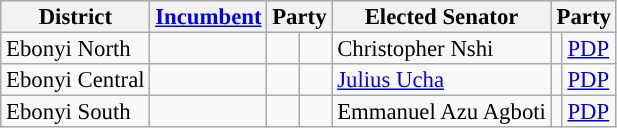<table class="sortable wikitable" style="font-size:95%;line-height:14px;">
<tr>
<th class="unsortable">District</th>
<th class="unsortable"><a href='#'>Incumbent</a></th>
<th colspan="2">Party</th>
<th class="unsortable">Elected Senator</th>
<th colspan="2">Party</th>
</tr>
<tr>
<td>Ebonyi North</td>
<td></td>
<td></td>
<td></td>
<td>Christopher Nshi</td>
<td style="background:"></td>
<td><a href='#'>PDP</a></td>
</tr>
<tr>
<td>Ebonyi Central</td>
<td></td>
<td></td>
<td></td>
<td><a href='#'>Julius Ucha</a></td>
<td style="background:"></td>
<td><a href='#'>PDP</a></td>
</tr>
<tr>
<td>Ebonyi South</td>
<td></td>
<td></td>
<td></td>
<td>Emmanuel Azu Agboti</td>
<td style="background:"></td>
<td><a href='#'>PDP</a></td>
</tr>
</table>
